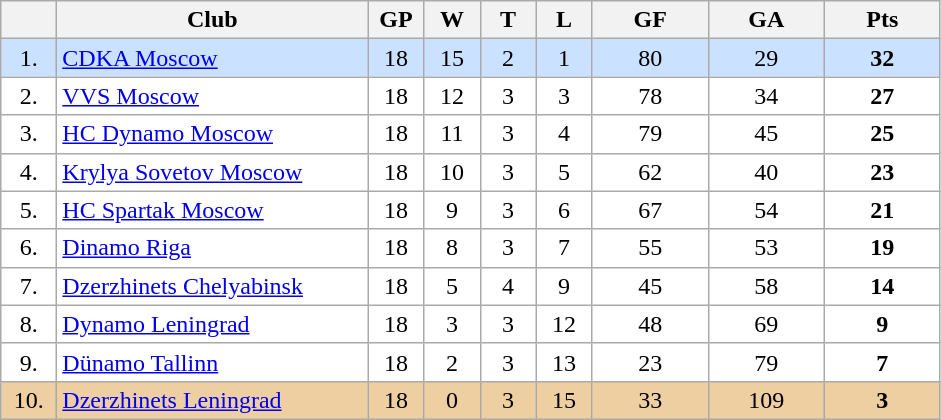<table class="wikitable">
<tr>
<th width="30"></th>
<th width="200">Club</th>
<th width="30">GP</th>
<th width="30">W</th>
<th width="30">T</th>
<th width="30">L</th>
<th width="70">GF</th>
<th width="70">GA</th>
<th width="70">Pts</th>
</tr>
<tr bgcolor="#CAE1FF" align="center">
<td>1.</td>
<td align="left"><a href='#'>CDKA Moscow</a></td>
<td>18</td>
<td>15</td>
<td>2</td>
<td>1</td>
<td>80</td>
<td>29</td>
<td><strong>32</strong></td>
</tr>
<tr bgcolor="#FFFFFF" align="center">
<td>2.</td>
<td align="left"><a href='#'>VVS Moscow</a></td>
<td>18</td>
<td>12</td>
<td>3</td>
<td>3</td>
<td>78</td>
<td>34</td>
<td><strong>27</strong></td>
</tr>
<tr bgcolor="#FFFFFF" align="center">
<td>3.</td>
<td align="left"><a href='#'>HC Dynamo Moscow</a></td>
<td>18</td>
<td>11</td>
<td>3</td>
<td>4</td>
<td>79</td>
<td>45</td>
<td><strong>25</strong></td>
</tr>
<tr bgcolor="#FFFFFF" align="center">
<td>4.</td>
<td align="left"><a href='#'>Krylya Sovetov Moscow</a></td>
<td>18</td>
<td>10</td>
<td>3</td>
<td>5</td>
<td>62</td>
<td>40</td>
<td><strong>23</strong></td>
</tr>
<tr bgcolor="#FFFFFF" align="center">
<td>5.</td>
<td align="left"><a href='#'>HC Spartak Moscow</a></td>
<td>18</td>
<td>9</td>
<td>3</td>
<td>6</td>
<td>67</td>
<td>54</td>
<td><strong>21</strong></td>
</tr>
<tr bgcolor="#FFFFFF" align="center">
<td>6.</td>
<td align="left"><a href='#'>Dinamo Riga</a></td>
<td>18</td>
<td>8</td>
<td>3</td>
<td>7</td>
<td>55</td>
<td>53</td>
<td><strong>19</strong></td>
</tr>
<tr bgcolor="#FFFFFF" align="center">
<td>7.</td>
<td align="left"><a href='#'>Dzerzhinets Chelyabinsk</a></td>
<td>18</td>
<td>5</td>
<td>4</td>
<td>9</td>
<td>45</td>
<td>58</td>
<td><strong>14</strong></td>
</tr>
<tr bgcolor="#FFFFFF" align="center">
<td>8.</td>
<td align="left"><a href='#'>Dynamo Leningrad</a></td>
<td>18</td>
<td>3</td>
<td>3</td>
<td>12</td>
<td>48</td>
<td>69</td>
<td><strong>9</strong></td>
</tr>
<tr bgcolor="#FFFFFF" align="center">
<td>9.</td>
<td align="left"><a href='#'>Dünamo Tallinn</a></td>
<td>18</td>
<td>2</td>
<td>3</td>
<td>13</td>
<td>23</td>
<td>79</td>
<td><strong>7</strong></td>
</tr>
<tr bgcolor="#EECFA1" align="center">
<td>10.</td>
<td align="left"><a href='#'>Dzerzhinets Leningrad</a></td>
<td>18</td>
<td>0</td>
<td>3</td>
<td>15</td>
<td>33</td>
<td>109</td>
<td><strong>3</strong></td>
</tr>
</table>
